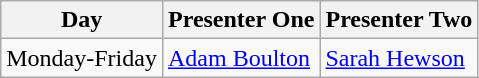<table class="wikitable">
<tr>
<th>Day</th>
<th>Presenter One</th>
<th>Presenter Two</th>
</tr>
<tr>
<td>Monday-Friday</td>
<td><a href='#'>Adam Boulton</a></td>
<td><a href='#'>Sarah Hewson</a></td>
</tr>
</table>
